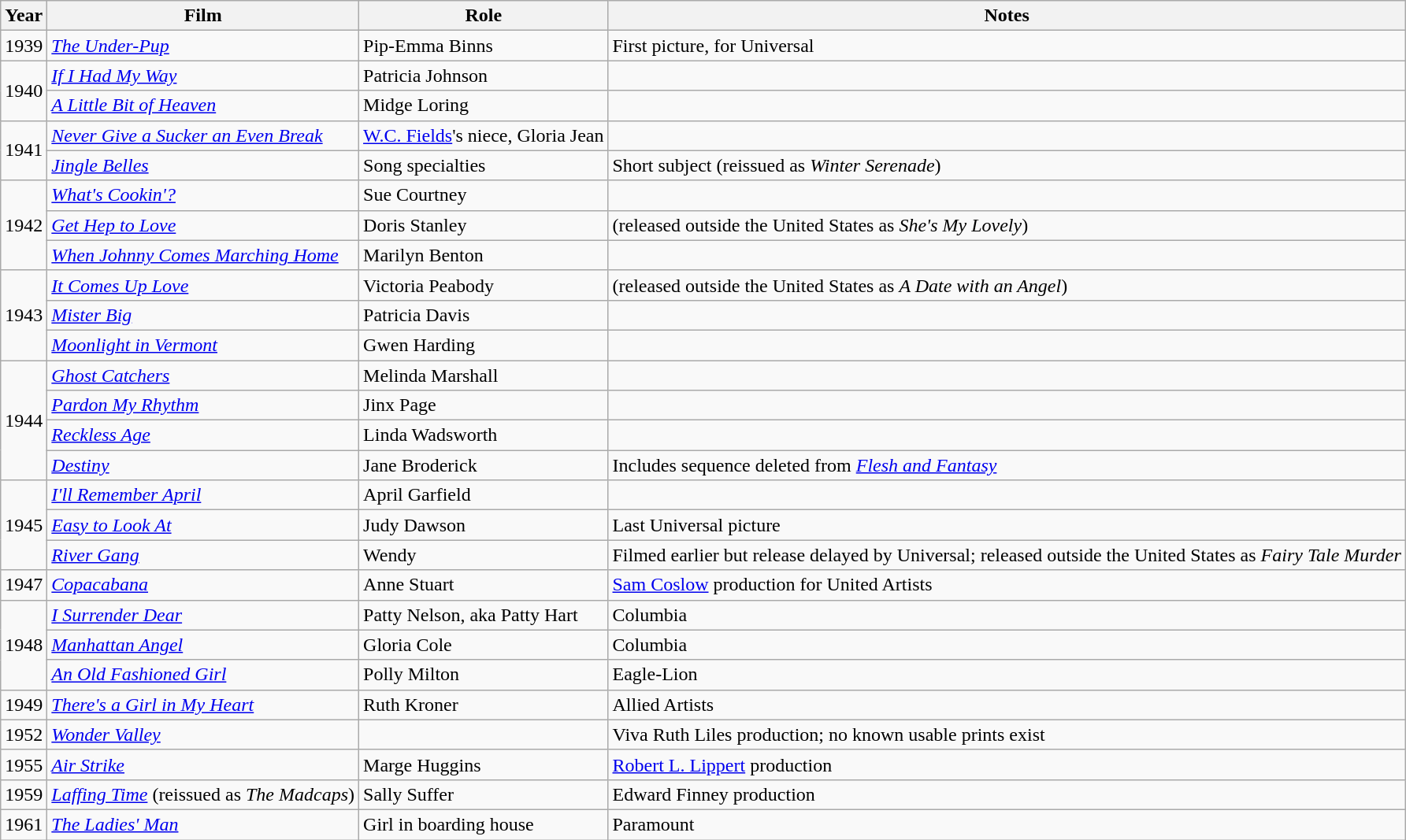<table class="wikitable">
<tr>
<th>Year</th>
<th>Film</th>
<th>Role</th>
<th>Notes</th>
</tr>
<tr>
<td>1939</td>
<td><em><a href='#'>The Under-Pup</a></em></td>
<td>Pip-Emma Binns</td>
<td>First picture, for Universal</td>
</tr>
<tr>
<td rowspan="2">1940</td>
<td><em><a href='#'>If I Had My Way</a></em></td>
<td>Patricia Johnson</td>
<td></td>
</tr>
<tr>
<td><em><a href='#'>A Little Bit of Heaven</a></em></td>
<td>Midge Loring</td>
<td></td>
</tr>
<tr>
<td rowspan="2">1941</td>
<td><em><a href='#'>Never Give a Sucker an Even Break</a></em></td>
<td><a href='#'>W.C. Fields</a>'s niece, Gloria Jean</td>
<td></td>
</tr>
<tr>
<td><em><a href='#'>Jingle Belles</a></em></td>
<td>Song specialties</td>
<td>Short subject (reissued as <em>Winter Serenade</em>)</td>
</tr>
<tr>
<td rowspan="3">1942</td>
<td><em><a href='#'>What's Cookin'?</a></em></td>
<td>Sue Courtney</td>
<td></td>
</tr>
<tr>
<td><em><a href='#'>Get Hep to Love</a></em></td>
<td>Doris Stanley</td>
<td>(released outside the United States as <em>She's My Lovely</em>)</td>
</tr>
<tr>
<td><em><a href='#'>When Johnny Comes Marching Home</a></em></td>
<td>Marilyn Benton</td>
<td></td>
</tr>
<tr>
<td rowspan="3">1943</td>
<td><em><a href='#'>It Comes Up Love</a></em></td>
<td>Victoria Peabody</td>
<td>(released outside the United States as <em>A Date with an Angel</em>)</td>
</tr>
<tr>
<td><em><a href='#'>Mister Big</a></em></td>
<td>Patricia Davis</td>
<td></td>
</tr>
<tr>
<td><em><a href='#'>Moonlight in Vermont</a></em></td>
<td>Gwen Harding</td>
<td></td>
</tr>
<tr>
<td rowspan="4">1944</td>
<td><em><a href='#'>Ghost Catchers</a></em></td>
<td>Melinda Marshall</td>
<td></td>
</tr>
<tr>
<td><em><a href='#'>Pardon My Rhythm</a></em></td>
<td>Jinx Page</td>
<td></td>
</tr>
<tr>
<td><em><a href='#'>Reckless Age</a></em></td>
<td>Linda Wadsworth</td>
<td></td>
</tr>
<tr>
<td><em><a href='#'>Destiny</a></em></td>
<td>Jane Broderick</td>
<td>Includes sequence deleted from <em><a href='#'>Flesh and Fantasy</a></em></td>
</tr>
<tr>
<td rowspan="3">1945</td>
<td><em><a href='#'>I'll Remember April</a></em></td>
<td>April Garfield</td>
<td></td>
</tr>
<tr>
<td><em><a href='#'>Easy to Look At</a></em></td>
<td>Judy Dawson</td>
<td>Last Universal picture</td>
</tr>
<tr>
<td><em><a href='#'>River Gang</a></em></td>
<td>Wendy</td>
<td>Filmed earlier but release delayed by Universal; released outside the United States as <em>Fairy Tale Murder</em></td>
</tr>
<tr>
<td>1947</td>
<td><em><a href='#'>Copacabana</a></em></td>
<td>Anne Stuart</td>
<td><a href='#'>Sam Coslow</a> production for United Artists</td>
</tr>
<tr>
<td rowspan="3">1948</td>
<td><em><a href='#'>I Surrender Dear</a></em></td>
<td>Patty Nelson, aka Patty Hart</td>
<td>Columbia</td>
</tr>
<tr>
<td><em><a href='#'>Manhattan Angel</a></em></td>
<td>Gloria Cole</td>
<td>Columbia</td>
</tr>
<tr>
<td><em><a href='#'>An Old Fashioned Girl</a></em></td>
<td>Polly Milton</td>
<td>Eagle-Lion</td>
</tr>
<tr>
<td>1949</td>
<td><em><a href='#'>There's a Girl in My Heart</a></em></td>
<td>Ruth Kroner</td>
<td>Allied Artists</td>
</tr>
<tr>
<td>1952</td>
<td><em><a href='#'>Wonder Valley</a></em></td>
<td></td>
<td>Viva Ruth Liles production; no known usable prints exist</td>
</tr>
<tr .>
<td>1955</td>
<td><em><a href='#'>Air Strike</a></em></td>
<td>Marge Huggins</td>
<td><a href='#'>Robert L. Lippert</a> production</td>
</tr>
<tr>
<td>1959</td>
<td><em><a href='#'>Laffing Time</a></em> (reissued as <em>The Madcaps</em>)</td>
<td>Sally Suffer</td>
<td>Edward Finney production</td>
</tr>
<tr>
<td>1961</td>
<td><em><a href='#'>The Ladies' Man</a></em></td>
<td>Girl in boarding house</td>
<td>Paramount</td>
</tr>
</table>
